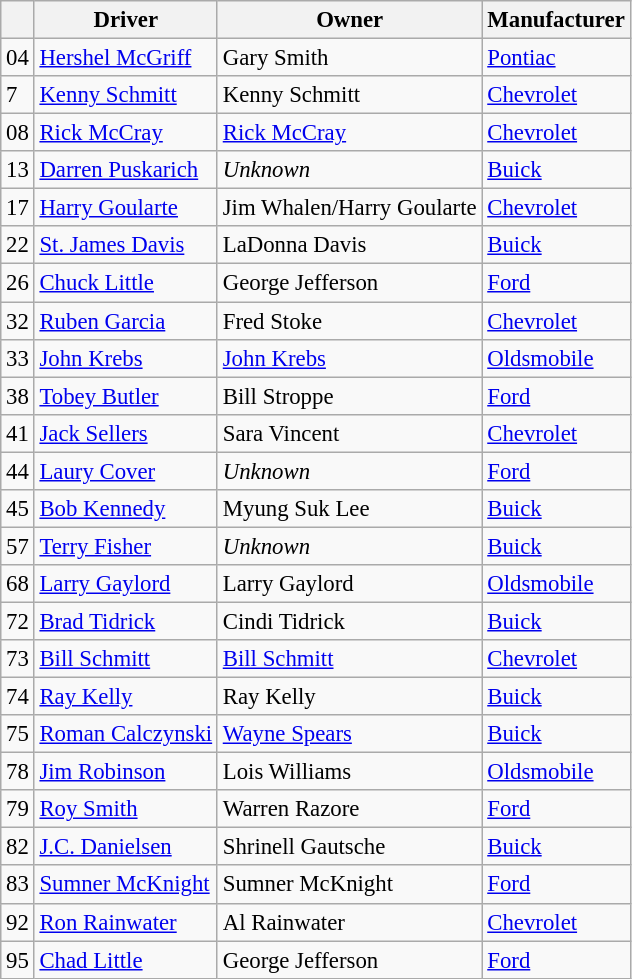<table class="wikitable" style="font-size: 95%;">
<tr>
<th></th>
<th>Driver</th>
<th>Owner</th>
<th>Manufacturer</th>
</tr>
<tr>
<td>04</td>
<td><a href='#'>Hershel McGriff</a></td>
<td>Gary Smith</td>
<td><a href='#'>Pontiac</a></td>
</tr>
<tr>
<td>7</td>
<td><a href='#'>Kenny Schmitt</a></td>
<td>Kenny Schmitt</td>
<td><a href='#'>Chevrolet</a></td>
</tr>
<tr>
<td>08</td>
<td><a href='#'>Rick McCray</a></td>
<td><a href='#'>Rick McCray</a></td>
<td><a href='#'>Chevrolet</a></td>
</tr>
<tr>
<td>13</td>
<td><a href='#'>Darren Puskarich</a></td>
<td><em>Unknown</em></td>
<td><a href='#'>Buick</a></td>
</tr>
<tr>
<td>17</td>
<td><a href='#'>Harry Goularte</a></td>
<td>Jim Whalen/Harry Goularte</td>
<td><a href='#'>Chevrolet</a></td>
</tr>
<tr>
<td>22</td>
<td><a href='#'>St. James Davis</a></td>
<td>LaDonna Davis</td>
<td><a href='#'>Buick</a></td>
</tr>
<tr>
<td>26</td>
<td><a href='#'>Chuck Little</a></td>
<td>George Jefferson</td>
<td><a href='#'>Ford</a></td>
</tr>
<tr>
<td>32</td>
<td><a href='#'>Ruben Garcia</a></td>
<td>Fred Stoke</td>
<td><a href='#'>Chevrolet</a></td>
</tr>
<tr>
<td>33</td>
<td><a href='#'>John Krebs</a></td>
<td><a href='#'>John Krebs</a></td>
<td><a href='#'>Oldsmobile</a></td>
</tr>
<tr>
<td>38</td>
<td><a href='#'>Tobey Butler</a></td>
<td>Bill Stroppe</td>
<td><a href='#'>Ford</a></td>
</tr>
<tr>
<td>41</td>
<td><a href='#'>Jack Sellers</a></td>
<td>Sara Vincent</td>
<td><a href='#'>Chevrolet</a></td>
</tr>
<tr>
<td>44</td>
<td><a href='#'>Laury Cover</a></td>
<td><em>Unknown</em></td>
<td><a href='#'>Ford</a></td>
</tr>
<tr>
<td>45</td>
<td><a href='#'>Bob Kennedy</a></td>
<td>Myung Suk Lee</td>
<td><a href='#'>Buick</a></td>
</tr>
<tr>
<td>57</td>
<td><a href='#'>Terry Fisher</a></td>
<td><em>Unknown</em></td>
<td><a href='#'>Buick</a></td>
</tr>
<tr>
<td>68</td>
<td><a href='#'>Larry Gaylord</a></td>
<td>Larry Gaylord</td>
<td><a href='#'>Oldsmobile</a></td>
</tr>
<tr>
<td>72</td>
<td><a href='#'>Brad Tidrick</a></td>
<td>Cindi Tidrick</td>
<td><a href='#'>Buick</a></td>
</tr>
<tr>
<td>73</td>
<td><a href='#'>Bill Schmitt</a></td>
<td><a href='#'>Bill Schmitt</a></td>
<td><a href='#'>Chevrolet</a></td>
</tr>
<tr>
<td>74</td>
<td><a href='#'>Ray Kelly</a></td>
<td>Ray Kelly</td>
<td><a href='#'>Buick</a></td>
</tr>
<tr>
<td>75</td>
<td><a href='#'>Roman Calczynski</a></td>
<td><a href='#'>Wayne Spears</a></td>
<td><a href='#'>Buick</a></td>
</tr>
<tr>
<td>78</td>
<td><a href='#'>Jim Robinson</a></td>
<td>Lois Williams</td>
<td><a href='#'>Oldsmobile</a></td>
</tr>
<tr>
<td>79</td>
<td><a href='#'>Roy Smith</a></td>
<td>Warren Razore</td>
<td><a href='#'>Ford</a></td>
</tr>
<tr>
<td>82</td>
<td><a href='#'>J.C. Danielsen</a></td>
<td>Shrinell Gautsche</td>
<td><a href='#'>Buick</a></td>
</tr>
<tr>
<td>83</td>
<td><a href='#'>Sumner McKnight</a></td>
<td>Sumner McKnight</td>
<td><a href='#'>Ford</a></td>
</tr>
<tr>
<td>92</td>
<td><a href='#'>Ron Rainwater</a></td>
<td>Al Rainwater</td>
<td><a href='#'>Chevrolet</a></td>
</tr>
<tr>
<td>95</td>
<td><a href='#'>Chad Little</a></td>
<td>George Jefferson</td>
<td><a href='#'>Ford</a></td>
</tr>
</table>
